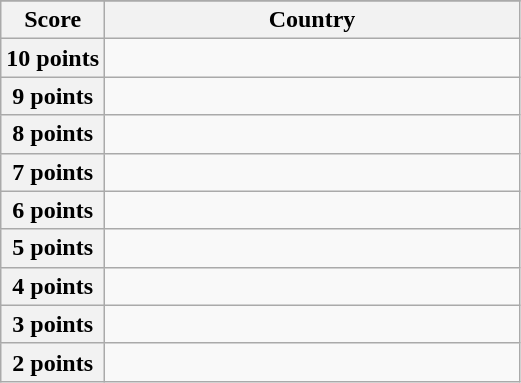<table class="wikitable">
<tr>
</tr>
<tr>
<th scope="col" width="20%">Score</th>
<th scope="col">Country</th>
</tr>
<tr>
<th scope="row">10 points</th>
<td></td>
</tr>
<tr>
<th scope="row">9 points</th>
<td></td>
</tr>
<tr>
<th scope="row">8 points</th>
<td></td>
</tr>
<tr>
<th scope="row">7 points</th>
<td></td>
</tr>
<tr>
<th scope="row">6 points</th>
<td></td>
</tr>
<tr>
<th scope="row">5 points</th>
<td></td>
</tr>
<tr>
<th scope="row">4 points</th>
<td></td>
</tr>
<tr>
<th scope="row">3 points</th>
<td></td>
</tr>
<tr>
<th scope="row">2 points</th>
<td></td>
</tr>
</table>
